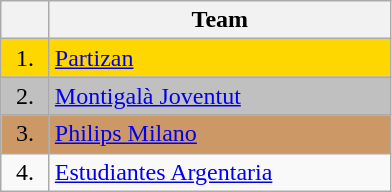<table class="wikitable" style="text-align:center">
<tr>
<th width=25></th>
<th width=220>Team</th>
</tr>
<tr bgcolor=gold>
<td>1.</td>
<td align=left> <a href='#'>Partizan</a></td>
</tr>
<tr bgcolor=silver>
<td>2.</td>
<td align=left> <a href='#'>Montigalà Joventut</a></td>
</tr>
<tr bgcolor=cc9966>
<td>3.</td>
<td align=left> <a href='#'>Philips Milano</a></td>
</tr>
<tr>
<td>4.</td>
<td align=left> <a href='#'>Estudiantes Argentaria</a></td>
</tr>
</table>
